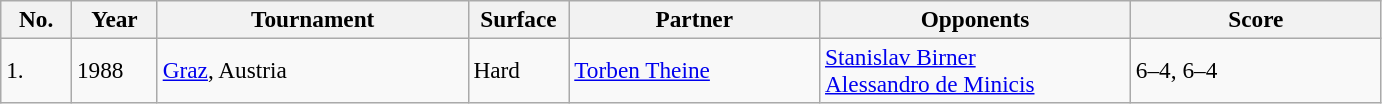<table class="sortable wikitable" style=font-size:97%>
<tr>
<th width=40>No.</th>
<th width=50>Year</th>
<th width=200>Tournament</th>
<th width=60>Surface</th>
<th width=160>Partner</th>
<th width=200>Opponents</th>
<th width=160>Score</th>
</tr>
<tr>
<td>1.</td>
<td>1988</td>
<td><a href='#'>Graz</a>, Austria</td>
<td>Hard</td>
<td> <a href='#'>Torben Theine</a></td>
<td> <a href='#'>Stanislav Birner</a><br> <a href='#'>Alessandro de Minicis</a></td>
<td>6–4, 6–4</td>
</tr>
</table>
